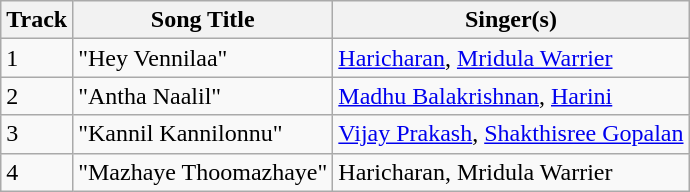<table class="wikitable">
<tr>
<th>Track</th>
<th>Song Title</th>
<th>Singer(s)</th>
</tr>
<tr>
<td>1</td>
<td>"Hey Vennilaa"</td>
<td><a href='#'>Haricharan</a>, <a href='#'>Mridula Warrier</a></td>
</tr>
<tr>
<td>2</td>
<td>"Antha Naalil"</td>
<td><a href='#'>Madhu Balakrishnan</a>, <a href='#'>Harini</a></td>
</tr>
<tr>
<td>3</td>
<td>"Kannil Kannilonnu"</td>
<td><a href='#'>Vijay Prakash</a>, <a href='#'>Shakthisree Gopalan</a></td>
</tr>
<tr>
<td>4</td>
<td>"Mazhaye Thoomazhaye"</td>
<td>Haricharan, Mridula Warrier</td>
</tr>
</table>
